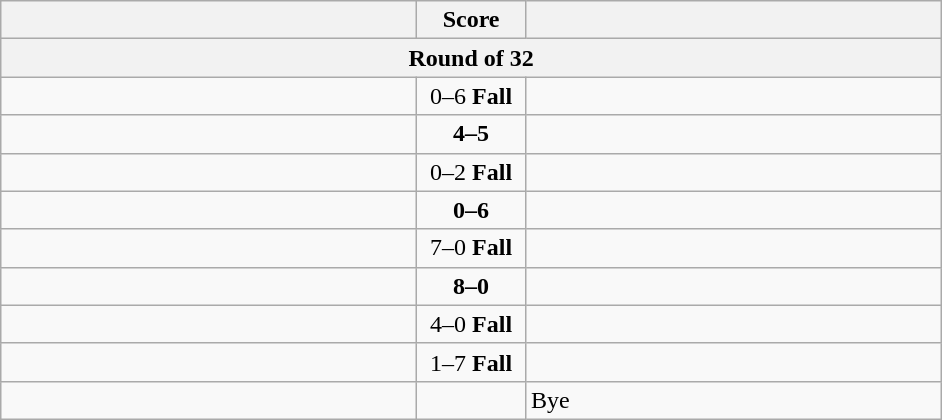<table class="wikitable" style="text-align: left;">
<tr>
<th align="right" width="270"></th>
<th width="65">Score</th>
<th align="left" width="270"></th>
</tr>
<tr>
<th colspan="3">Round of 32</th>
</tr>
<tr>
<td></td>
<td align=center>0–6 <strong>Fall</strong></td>
<td><strong></strong></td>
</tr>
<tr>
<td></td>
<td align=center><strong>4–5</strong></td>
<td><strong></strong></td>
</tr>
<tr>
<td></td>
<td align=center>0–2 <strong>Fall</strong></td>
<td><strong></strong></td>
</tr>
<tr>
<td></td>
<td align=center><strong>0–6</strong></td>
<td><strong></strong></td>
</tr>
<tr>
<td><strong></strong></td>
<td align=center>7–0 <strong>Fall</strong></td>
<td></td>
</tr>
<tr>
<td><strong></strong></td>
<td align=center><strong>8–0</strong></td>
<td></td>
</tr>
<tr>
<td><strong></strong></td>
<td align=center>4–0 <strong>Fall</strong></td>
<td></td>
</tr>
<tr>
<td></td>
<td align=center>1–7 <strong>Fall</strong></td>
<td><strong></strong></td>
</tr>
<tr>
<td><strong></strong></td>
<td align="center"></td>
<td>Bye</td>
</tr>
</table>
